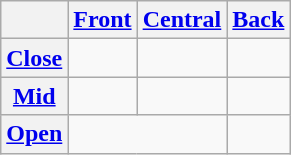<table class="wikitable" style="text-align:center">
<tr>
<th></th>
<th><a href='#'>Front</a></th>
<th><a href='#'>Central</a></th>
<th><a href='#'>Back</a></th>
</tr>
<tr align="center">
<th><a href='#'>Close</a></th>
<td></td>
<td></td>
<td></td>
</tr>
<tr align="center">
<th><a href='#'>Mid</a></th>
<td></td>
<td></td>
<td></td>
</tr>
<tr align="center">
<th><a href='#'>Open</a></th>
<td colspan="2"></td>
<td></td>
</tr>
</table>
